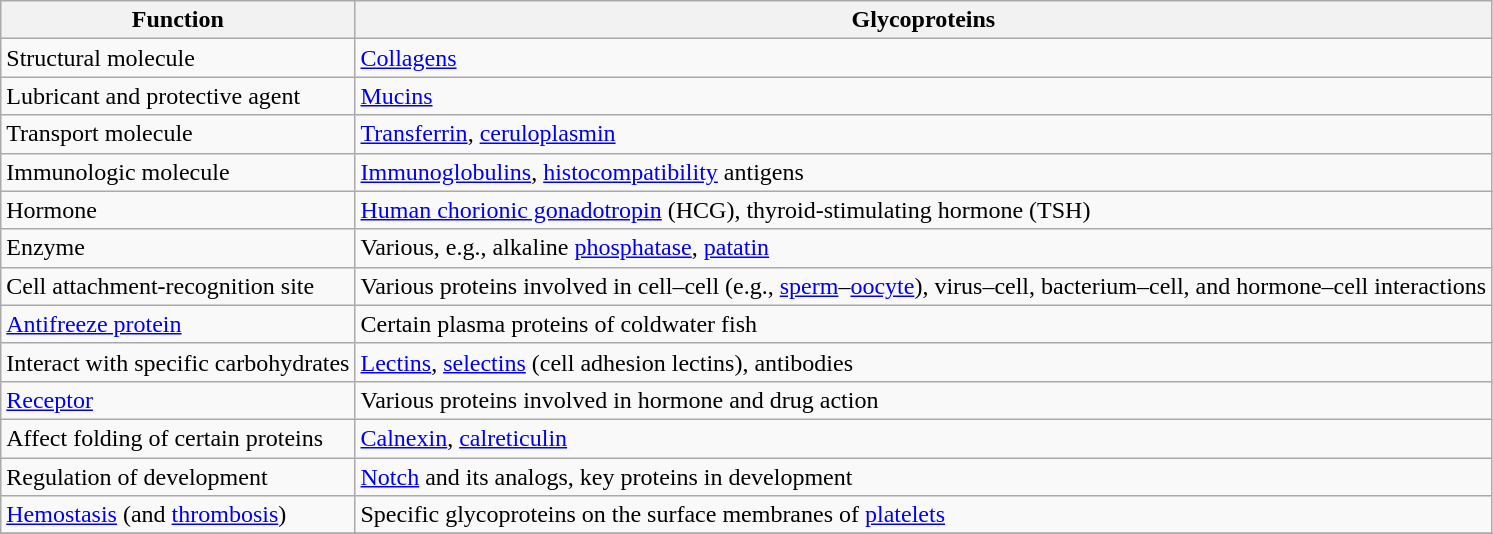<table class="wikitable">
<tr>
<th>Function</th>
<th>Glycoproteins</th>
</tr>
<tr>
<td>Structural molecule</td>
<td><a href='#'>Collagens</a></td>
</tr>
<tr>
<td>Lubricant and protective agent</td>
<td><a href='#'>Mucins</a></td>
</tr>
<tr>
<td>Transport molecule</td>
<td><a href='#'>Transferrin</a>, <a href='#'>ceruloplasmin</a></td>
</tr>
<tr>
<td>Immunologic molecule</td>
<td><a href='#'>Immunoglobulins</a>, <a href='#'>histocompatibility</a> antigens</td>
</tr>
<tr>
<td>Hormone</td>
<td><a href='#'>Human chorionic gonadotropin</a> (HCG), thyroid-stimulating hormone (TSH)</td>
</tr>
<tr>
<td>Enzyme</td>
<td>Various, e.g., alkaline <a href='#'>phosphatase</a>, <a href='#'>patatin</a></td>
</tr>
<tr>
<td>Cell attachment-recognition site</td>
<td>Various proteins involved in cell–cell (e.g., <a href='#'>sperm</a>–<a href='#'>oocyte</a>), virus–cell, bacterium–cell, and hormone–cell interactions</td>
</tr>
<tr>
<td><a href='#'>Antifreeze protein</a></td>
<td>Certain plasma proteins of coldwater fish</td>
</tr>
<tr>
<td>Interact with specific carbohydrates</td>
<td><a href='#'>Lectins</a>, <a href='#'>selectins</a> (cell adhesion lectins), antibodies</td>
</tr>
<tr>
<td><a href='#'>Receptor</a></td>
<td>Various proteins involved in hormone and drug action</td>
</tr>
<tr>
<td>Affect folding of certain proteins</td>
<td><a href='#'>Calnexin</a>, <a href='#'>calreticulin</a></td>
</tr>
<tr>
<td>Regulation of development</td>
<td><a href='#'>Notch</a> and its analogs, key proteins in development</td>
</tr>
<tr>
<td><a href='#'>Hemostasis</a> (and <a href='#'>thrombosis</a>)</td>
<td>Specific glycoproteins on the surface membranes of <a href='#'>platelets</a></td>
</tr>
<tr>
</tr>
</table>
